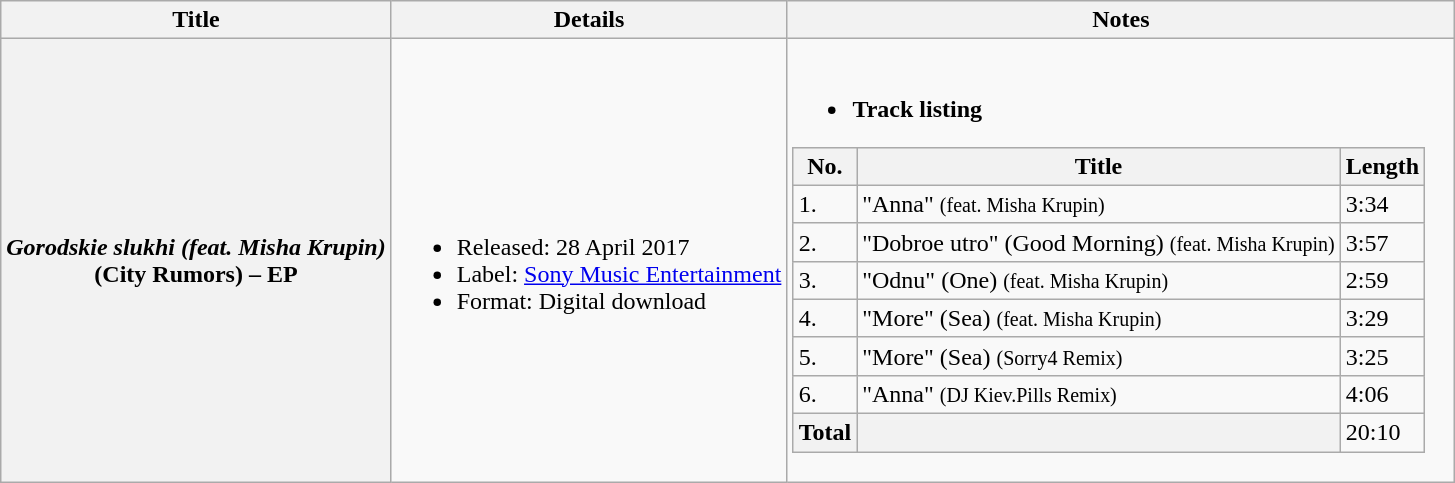<table class="wikitable">
<tr>
<th>Title</th>
<th>Details</th>
<th>Notes</th>
</tr>
<tr>
<th><em>Gorodskie slukhi (feat. Misha Krupin)</em><br>(City Rumors) – EP</th>
<td><br><ul><li>Released: 28 April 2017</li><li>Label: <a href='#'>Sony Music Entertainment</a></li><li>Format: Digital download</li></ul></td>
<td><br><ul><li><strong>Track listing</strong></li></ul><table class="wikitable mw-collapsible mw-collapsed">
<tr>
<th>No.</th>
<th>Title</th>
<th>Length</th>
</tr>
<tr>
<td>1.</td>
<td>"Anna" <small>(feat. Misha Krupin)</small></td>
<td>3:34</td>
</tr>
<tr>
<td>2.</td>
<td>"Dobroe utro" (Good Morning) <small>(feat. Misha Krupin)</small></td>
<td>3:57</td>
</tr>
<tr>
<td>3.</td>
<td>"Odnu" (One) <small>(feat. Misha Krupin)</small></td>
<td>2:59</td>
</tr>
<tr>
<td>4.</td>
<td>"More" (Sea) <small>(feat. Misha Krupin)</small></td>
<td>3:29</td>
</tr>
<tr>
<td>5.</td>
<td>"More" (Sea) <small>(Sorry4 Remix)</small></td>
<td>3:25</td>
</tr>
<tr>
<td>6.</td>
<td>"Anna" <small>(DJ Kiev.Pills Remix)</small></td>
<td>4:06</td>
</tr>
<tr>
<th>Total</th>
<th></th>
<td>20:10</td>
</tr>
</table>
</td>
</tr>
</table>
